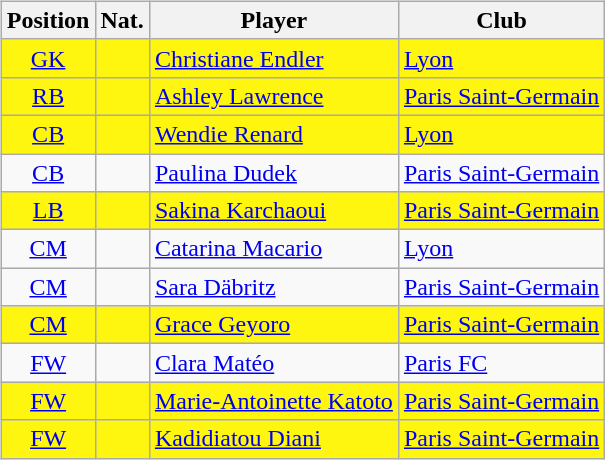<table style="width:100%;">
<tr>
<td width="50%"><br><table class="sortable wikitable" style="text-align: center">
<tr>
<th>Position</th>
<th>Nat.</th>
<th>Player</th>
<th>Club</th>
</tr>
<tr bgcolor=#FFF60F>
<td><a href='#'>GK</a></td>
<td></td>
<td align=left><a href='#'>Christiane Endler</a></td>
<td align=left><a href='#'>Lyon</a></td>
</tr>
<tr bgcolor=#FFF60F>
<td><a href='#'>RB</a></td>
<td></td>
<td align=left><a href='#'>Ashley Lawrence</a></td>
<td align=left><a href='#'>Paris Saint-Germain</a></td>
</tr>
<tr bgcolor=#FFF60F>
<td><a href='#'>CB</a></td>
<td></td>
<td align=left><a href='#'>Wendie Renard</a></td>
<td align=left><a href='#'>Lyon</a></td>
</tr>
<tr>
<td><a href='#'>CB</a></td>
<td></td>
<td align=left><a href='#'>Paulina Dudek</a></td>
<td align=left><a href='#'>Paris Saint-Germain</a></td>
</tr>
<tr bgcolor=#FFF60F>
<td><a href='#'>LB</a></td>
<td></td>
<td align=left><a href='#'>Sakina Karchaoui</a></td>
<td align=left><a href='#'>Paris Saint-Germain</a></td>
</tr>
<tr>
<td><a href='#'>CM</a></td>
<td></td>
<td align=left><a href='#'>Catarina Macario</a></td>
<td align=left><a href='#'>Lyon</a></td>
</tr>
<tr>
<td><a href='#'>CM</a></td>
<td></td>
<td align=left><a href='#'>Sara Däbritz</a></td>
<td align=left><a href='#'>Paris Saint-Germain</a></td>
</tr>
<tr bgcolor=#FFF60F>
<td><a href='#'>CM</a></td>
<td></td>
<td align=left><a href='#'>Grace Geyoro</a></td>
<td align=left><a href='#'>Paris Saint-Germain</a></td>
</tr>
<tr>
<td><a href='#'>FW</a></td>
<td></td>
<td align=left><a href='#'>Clara Matéo</a></td>
<td align=left><a href='#'>Paris FC</a></td>
</tr>
<tr bgcolor=#FFF60F>
<td><a href='#'>FW</a></td>
<td></td>
<td align=left><a href='#'>Marie-Antoinette Katoto</a></td>
<td align=left><a href='#'>Paris Saint-Germain</a></td>
</tr>
<tr bgcolor=#FFF60F>
<td><a href='#'>FW</a></td>
<td></td>
<td align=left><a href='#'>Kadidiatou Diani</a></td>
<td align=left><a href='#'>Paris Saint-Germain</a></td>
</tr>
</table>
</td>
<td width="50%"><br><div>












</div></td>
</tr>
</table>
